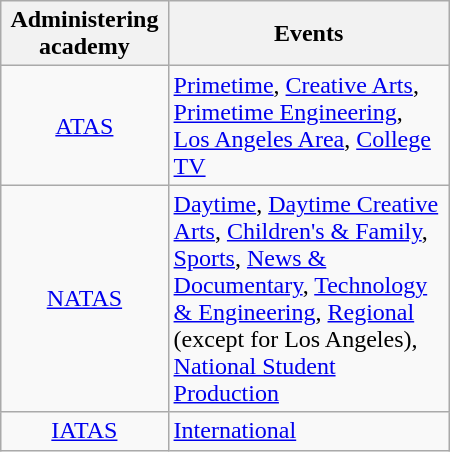<table class="wikitable" style="width:300px; margin-left:1em; float:right;">
<tr>
<th>Administering academy</th>
<th>Events</th>
</tr>
<tr>
<td style="text-align:center;"><a href='#'>ATAS</a></td>
<td><a href='#'>Primetime</a>, <a href='#'>Creative Arts</a>, <a href='#'>Primetime Engineering</a>, <a href='#'>Los Angeles Area</a>, <a href='#'>College TV</a></td>
</tr>
<tr>
<td style="text-align:center;"><a href='#'>NATAS</a></td>
<td><a href='#'>Daytime</a>, <a href='#'>Daytime Creative Arts</a>, <a href='#'>Children's & Family</a>, <a href='#'>Sports</a>, <a href='#'>News & Documentary</a>, <a href='#'>Technology & Engineering</a>, <a href='#'>Regional</a> (except for Los Angeles), <a href='#'>National Student Production</a></td>
</tr>
<tr>
<td style="text-align:center;"><a href='#'>IATAS</a></td>
<td><a href='#'>International</a></td>
</tr>
</table>
